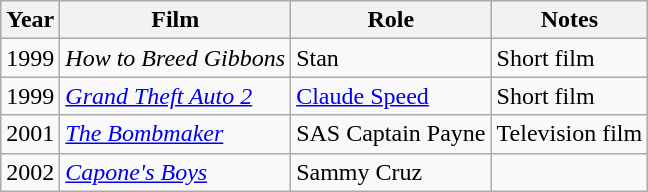<table class = "wikitable sortable" >
<tr>
<th>Year</th>
<th>Film</th>
<th>Role</th>
<th class = "unsortable">Notes</th>
</tr>
<tr>
<td>1999</td>
<td><em>How to Breed Gibbons</em></td>
<td>Stan</td>
<td>Short film</td>
</tr>
<tr>
<td>1999</td>
<td><a href='#'><em>Grand Theft Auto 2</em></a></td>
<td><a href='#'>Claude Speed</a></td>
<td>Short film</td>
</tr>
<tr>
<td>2001</td>
<td><em><a href='#'>The Bombmaker</a></em></td>
<td>SAS Captain Payne</td>
<td>Television film</td>
</tr>
<tr>
<td>2002</td>
<td><em><a href='#'>Capone's Boys</a></em></td>
<td>Sammy Cruz</td>
<td></td>
</tr>
</table>
